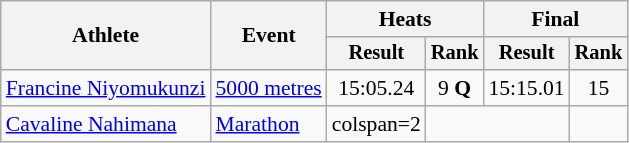<table class=wikitable style=font-size:90%>
<tr>
<th rowspan=2>Athlete</th>
<th rowspan=2>Event</th>
<th colspan=2>Heats</th>
<th colspan=2>Final</th>
</tr>
<tr style=font-size:95%>
<th>Result</th>
<th>Rank</th>
<th>Result</th>
<th>Rank</th>
</tr>
<tr align=center>
<td align=left><a href='#'>Francine Niyomukunzi</a></td>
<td align=left><a href='#'>5000 metres</a></td>
<td>15:05.24</td>
<td>9 <strong>Q</strong></td>
<td>15:15.01</td>
<td>15</td>
</tr>
<tr align=center>
<td align=left><a href='#'>Cavaline Nahimana</a></td>
<td align=left><a href='#'>Marathon</a></td>
<td>colspan=2 </td>
<td colspan=2></td>
</tr>
</table>
